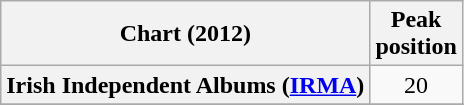<table class="wikitable sortable plainrowheaders" style="text-align:center">
<tr>
<th scope="col">Chart (2012)</th>
<th scope="col">Peak<br>position</th>
</tr>
<tr>
<th scope="row">Irish Independent Albums (<a href='#'>IRMA</a>)</th>
<td>20</td>
</tr>
<tr>
</tr>
<tr>
</tr>
<tr>
</tr>
<tr>
</tr>
<tr>
</tr>
<tr>
</tr>
</table>
